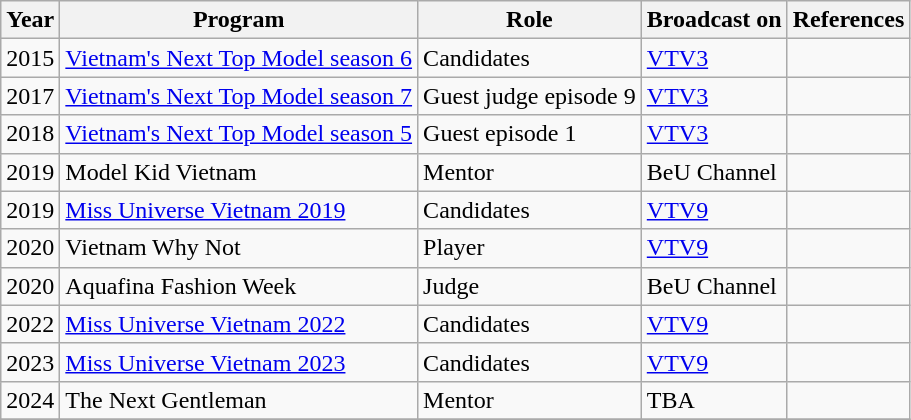<table class="wikitable">
<tr>
<th>Year</th>
<th>Program</th>
<th>Role</th>
<th>Broadcast on</th>
<th>References</th>
</tr>
<tr>
<td>2015</td>
<td><a href='#'>Vietnam's Next Top Model season 6</a></td>
<td>Candidates</td>
<td><a href='#'>VTV3</a></td>
<td></td>
</tr>
<tr>
<td>2017</td>
<td><a href='#'>Vietnam's Next Top Model season 7</a></td>
<td>Guest judge episode 9</td>
<td><a href='#'>VTV3</a></td>
<td></td>
</tr>
<tr>
<td>2018</td>
<td><a href='#'>Vietnam's Next Top Model season 5</a></td>
<td>Guest episode 1</td>
<td><a href='#'>VTV3</a></td>
<td></td>
</tr>
<tr>
<td>2019</td>
<td>Model Kid Vietnam</td>
<td>Mentor</td>
<td>BeU Channel</td>
<td></td>
</tr>
<tr>
<td>2019</td>
<td><a href='#'>Miss Universe Vietnam 2019</a></td>
<td>Candidates</td>
<td><a href='#'>VTV9</a></td>
<td></td>
</tr>
<tr>
<td>2020</td>
<td>Vietnam Why Not</td>
<td>Player</td>
<td><a href='#'>VTV9</a></td>
<td></td>
</tr>
<tr>
<td>2020</td>
<td>Aquafina Fashion Week</td>
<td>Judge</td>
<td>BeU Channel</td>
<td></td>
</tr>
<tr>
<td>2022</td>
<td><a href='#'>Miss Universe Vietnam 2022</a></td>
<td>Candidates</td>
<td><a href='#'>VTV9</a></td>
<td></td>
</tr>
<tr>
<td>2023</td>
<td><a href='#'>Miss Universe Vietnam 2023</a></td>
<td>Candidates</td>
<td><a href='#'>VTV9</a></td>
<td></td>
</tr>
<tr>
<td>2024</td>
<td>The Next Gentleman</td>
<td>Mentor</td>
<td>TBA</td>
<td></td>
</tr>
<tr>
</tr>
</table>
